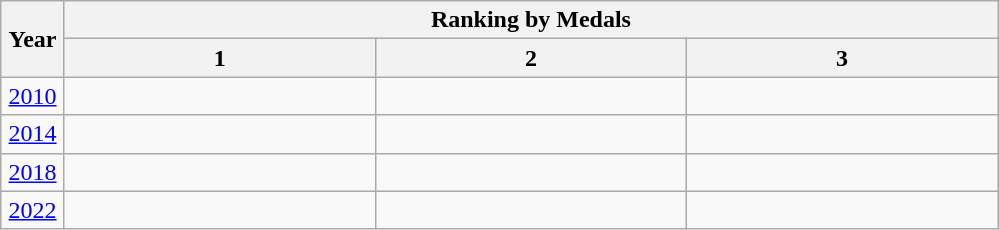<table class="wikitable" style="text-align:left;" style="font-size:100%">
<tr>
<th rowspan=2 width=35>Year</th>
<th colspan=3>Ranking by Medals</th>
</tr>
<tr>
<th width=200>1</th>
<th width=200>2</th>
<th width=200>3</th>
</tr>
<tr>
<td align=center><a href='#'>2010</a></td>
<td><strong></strong></td>
<td></td>
<td></td>
</tr>
<tr>
<td align=center><a href='#'>2014</a></td>
<td><strong></strong></td>
<td></td>
<td></td>
</tr>
<tr>
<td align=center><a href='#'>2018</a></td>
<td><strong></strong></td>
<td></td>
<td></td>
</tr>
<tr>
<td align=center><a href='#'>2022</a></td>
<td><strong></strong></td>
<td></td>
<td></td>
</tr>
</table>
